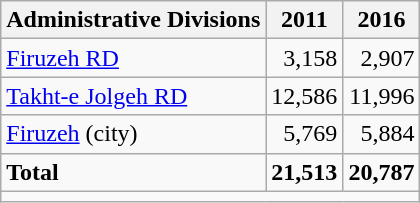<table class="wikitable">
<tr>
<th>Administrative Divisions</th>
<th>2011</th>
<th>2016</th>
</tr>
<tr>
<td><a href='#'>Firuzeh RD</a></td>
<td style="text-align: right;">3,158</td>
<td style="text-align: right;">2,907</td>
</tr>
<tr>
<td><a href='#'>Takht-e Jolgeh RD</a></td>
<td style="text-align: right;">12,586</td>
<td style="text-align: right;">11,996</td>
</tr>
<tr>
<td><a href='#'>Firuzeh</a> (city)</td>
<td style="text-align: right;">5,769</td>
<td style="text-align: right;">5,884</td>
</tr>
<tr>
<td><strong>Total</strong></td>
<td style="text-align: right;"><strong>21,513</strong></td>
<td style="text-align: right;"><strong>20,787</strong></td>
</tr>
<tr>
<td colspan=3></td>
</tr>
</table>
